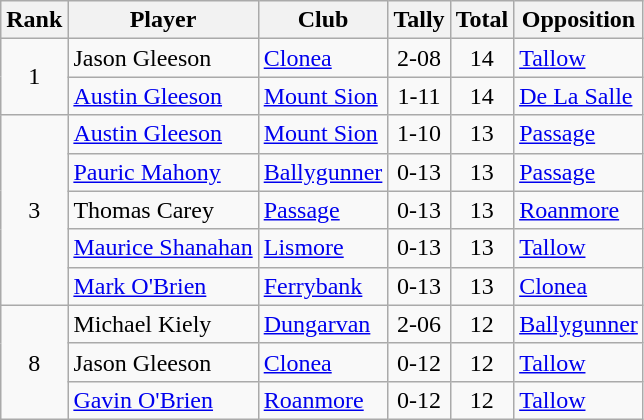<table class="wikitable">
<tr>
<th>Rank</th>
<th>Player</th>
<th>Club</th>
<th>Tally</th>
<th>Total</th>
<th>Opposition</th>
</tr>
<tr>
<td rowspan="2" style="text-align:center;">1</td>
<td>Jason Gleeson</td>
<td><a href='#'>Clonea</a></td>
<td align=center>2-08</td>
<td align=center>14</td>
<td><a href='#'>Tallow</a></td>
</tr>
<tr>
<td><a href='#'>Austin Gleeson</a></td>
<td><a href='#'>Mount Sion</a></td>
<td align=center>1-11</td>
<td align=center>14</td>
<td><a href='#'>De La Salle</a></td>
</tr>
<tr>
<td rowspan="5" style="text-align:center;">3</td>
<td><a href='#'>Austin Gleeson</a></td>
<td><a href='#'>Mount Sion</a></td>
<td align=center>1-10</td>
<td align=center>13</td>
<td><a href='#'>Passage</a></td>
</tr>
<tr>
<td><a href='#'>Pauric Mahony</a></td>
<td><a href='#'>Ballygunner</a></td>
<td align=center>0-13</td>
<td align=center>13</td>
<td><a href='#'>Passage</a></td>
</tr>
<tr>
<td>Thomas Carey</td>
<td><a href='#'>Passage</a></td>
<td align=center>0-13</td>
<td align=center>13</td>
<td><a href='#'>Roanmore</a></td>
</tr>
<tr>
<td><a href='#'>Maurice Shanahan</a></td>
<td><a href='#'>Lismore</a></td>
<td align=center>0-13</td>
<td align=center>13</td>
<td><a href='#'>Tallow</a></td>
</tr>
<tr>
<td><a href='#'>Mark O'Brien</a></td>
<td><a href='#'>Ferrybank</a></td>
<td align=center>0-13</td>
<td align=center>13</td>
<td><a href='#'>Clonea</a></td>
</tr>
<tr>
<td rowspan="3" style="text-align:center;">8</td>
<td>Michael Kiely</td>
<td><a href='#'>Dungarvan</a></td>
<td align=center>2-06</td>
<td align=center>12</td>
<td><a href='#'>Ballygunner</a></td>
</tr>
<tr>
<td>Jason Gleeson</td>
<td><a href='#'>Clonea</a></td>
<td align=center>0-12</td>
<td align=center>12</td>
<td><a href='#'>Tallow</a></td>
</tr>
<tr>
<td><a href='#'>Gavin O'Brien</a></td>
<td><a href='#'>Roanmore</a></td>
<td align=center>0-12</td>
<td align=center>12</td>
<td><a href='#'>Tallow</a></td>
</tr>
</table>
